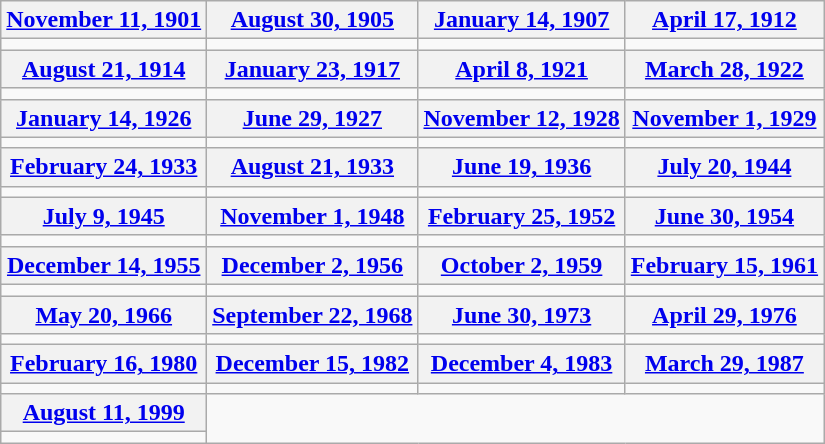<table class="wikitable">
<tr>
<th align="center"><a href='#'>November 11, 1901</a></th>
<th align="center"><a href='#'>August 30, 1905</a></th>
<th align="center"><a href='#'>January 14, 1907</a></th>
<th align="center"><a href='#'>April 17, 1912</a></th>
</tr>
<tr>
<td></td>
<td></td>
<td></td>
<td></td>
</tr>
<tr>
<th align="center"><a href='#'>August 21, 1914</a></th>
<th align="center"><a href='#'>January 23, 1917</a></th>
<th align="center"><a href='#'>April 8, 1921</a></th>
<th align="center"><a href='#'>March 28, 1922</a></th>
</tr>
<tr>
<td></td>
<td></td>
<td></td>
<td></td>
</tr>
<tr>
<th align="center"><a href='#'>January 14, 1926</a></th>
<th align="center"><a href='#'>June 29, 1927</a></th>
<th align="center"><a href='#'>November 12, 1928</a></th>
<th align="center"><a href='#'>November 1, 1929</a></th>
</tr>
<tr>
<td></td>
<td></td>
<td></td>
<td></td>
</tr>
<tr>
<th align="center"><a href='#'>February 24, 1933</a></th>
<th align="center"><a href='#'>August 21, 1933</a></th>
<th align="center"><a href='#'>June 19, 1936</a></th>
<th align="center"><a href='#'>July 20, 1944</a></th>
</tr>
<tr>
<td></td>
<td></td>
<td></td>
<td></td>
</tr>
<tr>
<th align="center"><a href='#'>July 9, 1945</a></th>
<th align="center"><a href='#'>November 1, 1948</a></th>
<th align="center"><a href='#'>February 25, 1952</a></th>
<th align="center"><a href='#'>June 30, 1954</a></th>
</tr>
<tr>
<td></td>
<td></td>
<td></td>
<td></td>
</tr>
<tr>
<th align="center"><a href='#'>December 14, 1955</a></th>
<th align="center"><a href='#'>December 2, 1956</a></th>
<th align="center"><a href='#'>October 2, 1959</a></th>
<th align="center"><a href='#'>February 15, 1961</a></th>
</tr>
<tr>
<td></td>
<td></td>
<td></td>
<td></td>
</tr>
<tr>
<th align="center"><a href='#'>May 20, 1966</a></th>
<th align="center"><a href='#'>September 22, 1968</a></th>
<th align="center"><a href='#'>June 30, 1973</a></th>
<th align="center"><a href='#'>April 29, 1976</a></th>
</tr>
<tr>
<td></td>
<td></td>
<td></td>
<td></td>
</tr>
<tr>
<th align="center"><a href='#'>February 16, 1980</a></th>
<th align="center"><a href='#'>December 15, 1982</a></th>
<th align="center"><a href='#'>December 4, 1983</a></th>
<th align="center"><a href='#'>March 29, 1987</a></th>
</tr>
<tr>
<td></td>
<td></td>
<td></td>
<td></td>
</tr>
<tr>
<th align="center"><a href='#'>August 11, 1999</a></th>
</tr>
<tr>
<td></td>
</tr>
</table>
